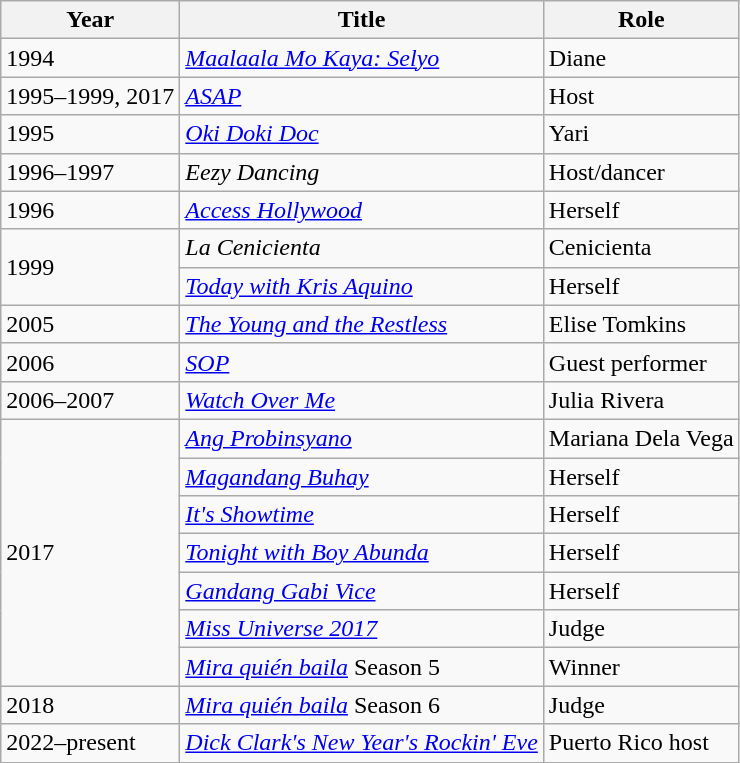<table class="wikitable">
<tr>
<th>Year</th>
<th>Title</th>
<th>Role</th>
</tr>
<tr>
<td>1994</td>
<td><em><a href='#'>Maalaala Mo Kaya: Selyo</a></em></td>
<td>Diane</td>
</tr>
<tr>
<td>1995–1999, 2017</td>
<td><em><a href='#'>ASAP</a></em></td>
<td>Host</td>
</tr>
<tr>
<td>1995</td>
<td><em><a href='#'>Oki Doki Doc</a></em></td>
<td>Yari</td>
</tr>
<tr>
<td>1996–1997</td>
<td><em>Eezy Dancing</em></td>
<td>Host/dancer</td>
</tr>
<tr>
<td>1996</td>
<td><em><a href='#'>Access Hollywood</a></em></td>
<td>Herself</td>
</tr>
<tr>
<td rowspan="2">1999</td>
<td><em>La Cenicienta</em></td>
<td>Cenicienta</td>
</tr>
<tr>
<td><em><a href='#'>Today with Kris Aquino</a></em></td>
<td>Herself</td>
</tr>
<tr>
<td>2005</td>
<td><em><a href='#'>The Young and the Restless</a></em></td>
<td>Elise Tomkins</td>
</tr>
<tr>
<td>2006</td>
<td><em><a href='#'>SOP</a></em></td>
<td>Guest performer</td>
</tr>
<tr>
<td>2006–2007</td>
<td><em><a href='#'>Watch Over Me</a></em></td>
<td>Julia Rivera</td>
</tr>
<tr>
<td rowspan="7">2017</td>
<td><em><a href='#'>Ang Probinsyano</a></em></td>
<td>Mariana Dela Vega</td>
</tr>
<tr>
<td><em><a href='#'>Magandang Buhay</a></em></td>
<td>Herself</td>
</tr>
<tr>
<td><em><a href='#'>It's Showtime</a></em></td>
<td>Herself</td>
</tr>
<tr>
<td><em><a href='#'>Tonight with Boy Abunda</a></em></td>
<td>Herself</td>
</tr>
<tr>
<td><em><a href='#'>Gandang Gabi Vice</a></em></td>
<td>Herself</td>
</tr>
<tr>
<td><em><a href='#'>Miss Universe 2017</a></em></td>
<td>Judge</td>
</tr>
<tr>
<td><em><a href='#'>Mira quién baila</a></em> Season 5</td>
<td>Winner</td>
</tr>
<tr>
<td>2018</td>
<td><em><a href='#'>Mira quién baila</a></em> Season 6</td>
<td>Judge</td>
</tr>
<tr>
<td>2022–present</td>
<td><em><a href='#'>Dick Clark's New Year's Rockin' Eve</a></em></td>
<td>Puerto Rico host</td>
</tr>
</table>
